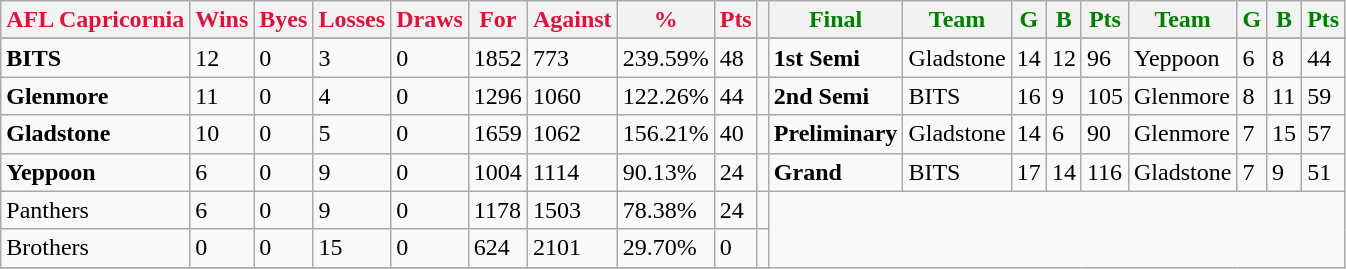<table class="wikitable">
<tr>
<th style="color:crimson">AFL Capricornia</th>
<th style="color:crimson">Wins</th>
<th style="color:crimson">Byes</th>
<th style="color:crimson">Losses</th>
<th style="color:crimson">Draws</th>
<th style="color:crimson">For</th>
<th style="color:crimson">Against</th>
<th style="color:crimson">%</th>
<th style="color:crimson">Pts</th>
<th></th>
<th style="color:green">Final</th>
<th style="color:green">Team</th>
<th style="color:green">G</th>
<th style="color:green">B</th>
<th style="color:green">Pts</th>
<th style="color:green">Team</th>
<th style="color:green">G</th>
<th style="color:green">B</th>
<th style="color:green">Pts</th>
</tr>
<tr>
</tr>
<tr>
</tr>
<tr>
<td><strong>	BITS	</strong></td>
<td>12</td>
<td>0</td>
<td>3</td>
<td>0</td>
<td>1852</td>
<td>773</td>
<td>239.59%</td>
<td>48</td>
<td></td>
<td><strong>1st Semi</strong></td>
<td>Gladstone</td>
<td>14</td>
<td>12</td>
<td>96</td>
<td>Yeppoon</td>
<td>6</td>
<td>8</td>
<td>44</td>
</tr>
<tr>
<td><strong>	Glenmore	</strong></td>
<td>11</td>
<td>0</td>
<td>4</td>
<td>0</td>
<td>1296</td>
<td>1060</td>
<td>122.26%</td>
<td>44</td>
<td></td>
<td><strong>2nd Semi</strong></td>
<td>BITS</td>
<td>16</td>
<td>9</td>
<td>105</td>
<td>Glenmore</td>
<td>8</td>
<td>11</td>
<td>59</td>
</tr>
<tr>
<td><strong>	Gladstone	</strong></td>
<td>10</td>
<td>0</td>
<td>5</td>
<td>0</td>
<td>1659</td>
<td>1062</td>
<td>156.21%</td>
<td>40</td>
<td></td>
<td><strong>Preliminary</strong></td>
<td>Gladstone</td>
<td>14</td>
<td>6</td>
<td>90</td>
<td>Glenmore</td>
<td>7</td>
<td>15</td>
<td>57</td>
</tr>
<tr>
<td><strong>	Yeppoon	</strong></td>
<td>6</td>
<td>0</td>
<td>9</td>
<td>0</td>
<td>1004</td>
<td>1114</td>
<td>90.13%</td>
<td>24</td>
<td></td>
<td><strong>Grand</strong></td>
<td>BITS</td>
<td>17</td>
<td>14</td>
<td>116</td>
<td>Gladstone</td>
<td>7</td>
<td>9</td>
<td>51</td>
</tr>
<tr>
<td>Panthers</td>
<td>6</td>
<td>0</td>
<td>9</td>
<td>0</td>
<td>1178</td>
<td>1503</td>
<td>78.38%</td>
<td>24</td>
<td></td>
</tr>
<tr>
<td>Brothers</td>
<td>0</td>
<td>0</td>
<td>15</td>
<td>0</td>
<td>624</td>
<td>2101</td>
<td>29.70%</td>
<td>0</td>
<td></td>
</tr>
<tr>
</tr>
</table>
